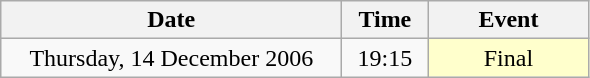<table class = "wikitable" style="text-align:center;">
<tr>
<th width=220>Date</th>
<th width=50>Time</th>
<th width=100>Event</th>
</tr>
<tr>
<td>Thursday, 14 December 2006</td>
<td>19:15</td>
<td bgcolor=ffffcc>Final</td>
</tr>
</table>
